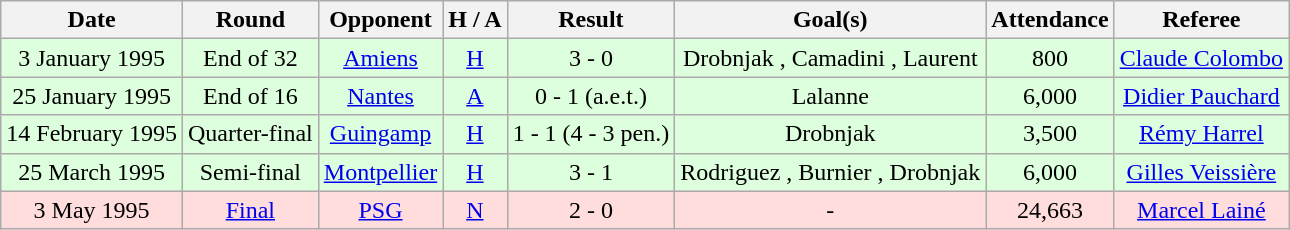<table class="wikitable sortable" style="text-align:center">
<tr>
<th class="sortable">Date</th>
<th>Round</th>
<th>Opponent</th>
<th>H / A</th>
<th>Result</th>
<th>Goal(s)</th>
<th>Attendance</th>
<th>Referee</th>
</tr>
<tr style="background:#dfd;">
<td>3 January 1995</td>
<td>End of 32</td>
<td><a href='#'>Amiens</a></td>
<td><a href='#'>H</a></td>
<td>3 - 0</td>
<td>Drobnjak , Camadini , Laurent </td>
<td>800</td>
<td><a href='#'>Claude Colombo</a></td>
</tr>
<tr style="background:#dfd;">
<td>25 January 1995</td>
<td>End of 16</td>
<td><a href='#'>Nantes</a></td>
<td><a href='#'>A</a></td>
<td>0 - 1 (a.e.t.)</td>
<td>Lalanne </td>
<td>6,000</td>
<td><a href='#'>Didier Pauchard</a></td>
</tr>
<tr style="background:#dfd;">
<td>14 February 1995</td>
<td>Quarter-final</td>
<td><a href='#'>Guingamp</a></td>
<td><a href='#'>H</a></td>
<td>1 - 1 (4 - 3 pen.)</td>
<td>Drobnjak </td>
<td>3,500</td>
<td><a href='#'>Rémy Harrel</a></td>
</tr>
<tr style="background:#dfd;">
<td>25 March 1995</td>
<td>Semi-final</td>
<td><a href='#'>Montpellier</a></td>
<td><a href='#'>H</a></td>
<td>3 - 1</td>
<td>Rodriguez , Burnier , Drobnjak </td>
<td>6,000</td>
<td><a href='#'>Gilles Veissière</a></td>
</tr>
<tr style="background:#fdd;">
<td>3 May 1995</td>
<td><a href='#'>Final</a></td>
<td><a href='#'>PSG</a></td>
<td><a href='#'>N</a></td>
<td>2 - 0</td>
<td>-</td>
<td>24,663</td>
<td><a href='#'>Marcel Lainé</a></td>
</tr>
</table>
